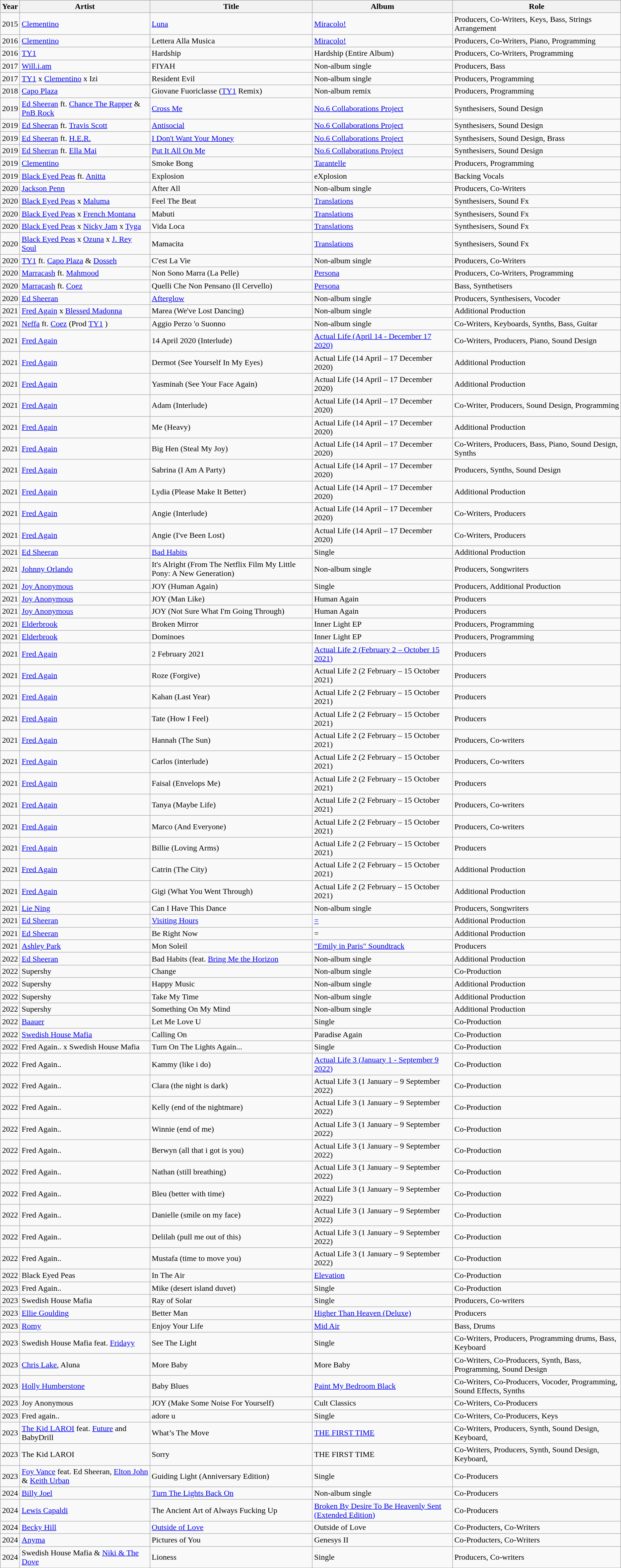<table class="wikitable">
<tr>
<th>Year</th>
<th>Artist</th>
<th>Title</th>
<th>Album</th>
<th>Role</th>
</tr>
<tr>
<td>2015</td>
<td><a href='#'>Clementino</a></td>
<td><a href='#'>Luna</a></td>
<td><a href='#'>Miracolo!</a></td>
<td>Producers, Co-Writers, Keys, Bass, Strings Arrangement</td>
</tr>
<tr>
<td>2016</td>
<td><a href='#'>Clementino</a></td>
<td>Lettera Alla Musica</td>
<td><a href='#'>Miracolo!</a></td>
<td>Producers, Co-Writers, Piano, Programming</td>
</tr>
<tr>
<td>2016</td>
<td><a href='#'>TY1</a></td>
<td>Hardship</td>
<td>Hardship (Entire Album)</td>
<td>Producers, Co-Writers, Programming</td>
</tr>
<tr>
<td>2017</td>
<td><a href='#'>Will.i.am</a></td>
<td>FIYAH</td>
<td>Non-album single</td>
<td>Producers, Bass</td>
</tr>
<tr>
<td>2017</td>
<td><a href='#'>TY1</a> x <a href='#'>Clementino</a> x Izi</td>
<td>Resident Evil</td>
<td>Non-album single</td>
<td>Producers, Programming</td>
</tr>
<tr>
<td>2018</td>
<td><a href='#'>Capo Plaza</a></td>
<td>Giovane Fuoriclasse (<a href='#'>TY1</a> Remix)</td>
<td>Non-album remix</td>
<td>Producers, Programming</td>
</tr>
<tr>
<td>2019</td>
<td><a href='#'>Ed Sheeran</a> ft. <a href='#'>Chance The Rapper</a> & <a href='#'>PnB Rock</a></td>
<td><a href='#'>Cross Me</a></td>
<td><a href='#'>No.6 Collaborations Project</a></td>
<td>Synthesisers, Sound Design</td>
</tr>
<tr>
<td>2019</td>
<td><a href='#'>Ed Sheeran</a> ft. <a href='#'>Travis Scott</a></td>
<td><a href='#'>Antisocial</a></td>
<td><a href='#'>No.6 Collaborations Project</a></td>
<td>Synthesisers, Sound Design</td>
</tr>
<tr>
<td>2019</td>
<td><a href='#'>Ed Sheeran</a> ft. <a href='#'>H.E.R.</a></td>
<td><a href='#'>I Don't Want Your Money</a></td>
<td><a href='#'>No.6 Collaborations Project</a></td>
<td>Synthesisers, Sound Design, Brass</td>
</tr>
<tr>
<td>2019</td>
<td><a href='#'>Ed Sheeran</a> ft. <a href='#'>Ella Mai</a></td>
<td><a href='#'>Put It All On Me</a></td>
<td><a href='#'>No.6 Collaborations Project</a></td>
<td>Synthesisers, Sound Design</td>
</tr>
<tr>
<td>2019</td>
<td><a href='#'>Clementino</a></td>
<td>Smoke Bong</td>
<td><a href='#'>Tarantelle</a></td>
<td>Producers, Programming</td>
</tr>
<tr>
<td>2019</td>
<td><a href='#'>Black Eyed Peas</a> ft. <a href='#'>Anitta</a></td>
<td>Explosion</td>
<td>eXplosion</td>
<td>Backing Vocals</td>
</tr>
<tr>
<td>2020</td>
<td><a href='#'>Jackson Penn</a></td>
<td>After All</td>
<td>Non-album single</td>
<td>Producers, Co-Writers</td>
</tr>
<tr>
<td>2020</td>
<td><a href='#'>Black Eyed Peas</a> x <a href='#'>Maluma</a></td>
<td>Feel The Beat</td>
<td><a href='#'>Translations</a></td>
<td>Synthesisers, Sound Fx</td>
</tr>
<tr>
<td>2020</td>
<td><a href='#'>Black Eyed Peas</a> x <a href='#'>French Montana</a></td>
<td>Mabuti</td>
<td><a href='#'>Translations</a></td>
<td>Synthesisers, Sound Fx</td>
</tr>
<tr>
<td>2020</td>
<td><a href='#'>Black Eyed Peas</a> x <a href='#'>Nicky Jam</a> x <a href='#'>Tyga</a></td>
<td>Vida Loca</td>
<td><a href='#'>Translations</a></td>
<td>Synthesisers, Sound Fx</td>
</tr>
<tr>
<td>2020</td>
<td><a href='#'>Black Eyed Peas</a> x <a href='#'>Ozuna</a> x <a href='#'>J. Rey Soul</a></td>
<td>Mamacita</td>
<td><a href='#'>Translations</a></td>
<td>Synthesisers, Sound Fx</td>
</tr>
<tr>
<td>2020</td>
<td><a href='#'>TY1</a> ft. <a href='#'>Capo Plaza</a> & <a href='#'>Dosseh</a></td>
<td>C'est La Vie</td>
<td>Non-album single</td>
<td>Producers, Co-Writers</td>
</tr>
<tr>
<td>2020</td>
<td><a href='#'>Marracash</a> ft. <a href='#'>Mahmood</a></td>
<td>Non Sono Marra (La Pelle)</td>
<td><a href='#'>Persona</a></td>
<td>Producers, Co-Writers, Programming</td>
</tr>
<tr>
<td>2020</td>
<td><a href='#'>Marracash</a> ft. <a href='#'>Coez</a></td>
<td>Quelli Che Non Pensano (Il Cervello)</td>
<td><a href='#'>Persona</a></td>
<td>Bass, Synthetisers</td>
</tr>
<tr>
<td>2020</td>
<td><a href='#'>Ed Sheeran</a></td>
<td><a href='#'>Afterglow</a></td>
<td>Non-album single</td>
<td>Producers, Synthesisers, Vocoder</td>
</tr>
<tr>
<td>2021</td>
<td><a href='#'>Fred Again</a> x <a href='#'>Blessed Madonna</a></td>
<td>Marea (We've Lost Dancing)</td>
<td>Non-album single</td>
<td>Additional Production</td>
</tr>
<tr>
<td>2021</td>
<td><a href='#'>Neffa</a> ft. <a href='#'>Coez</a> (Prod <a href='#'>TY1</a> )</td>
<td>Aggio Perzo 'o Suonno</td>
<td>Non-album single</td>
<td>Co-Writers, Keyboards, Synths, Bass, Guitar</td>
</tr>
<tr>
<td>2021</td>
<td><a href='#'>Fred Again</a></td>
<td>14 April 2020 (Interlude)</td>
<td><a href='#'>Actual Life (April 14 - December 17 2020)</a></td>
<td>Co-Writers, Producers, Piano, Sound Design</td>
</tr>
<tr>
<td>2021</td>
<td><a href='#'>Fred Again</a></td>
<td>Dermot (See Yourself In My Eyes)</td>
<td>Actual Life (14 April – 17 December 2020)</td>
<td>Additional Production</td>
</tr>
<tr>
<td>2021</td>
<td><a href='#'>Fred Again</a></td>
<td>Yasminah (See Your Face Again)</td>
<td>Actual Life (14 April – 17 December 2020)</td>
<td>Additional Production</td>
</tr>
<tr>
<td>2021</td>
<td><a href='#'>Fred Again</a></td>
<td>Adam (Interlude)</td>
<td>Actual Life (14 April – 17 December 2020)</td>
<td>Co-Writer, Producers, Sound Design, Programming</td>
</tr>
<tr>
<td>2021</td>
<td><a href='#'>Fred Again</a></td>
<td>Me (Heavy)</td>
<td>Actual Life (14 April – 17 December 2020)</td>
<td>Additional Production</td>
</tr>
<tr>
<td>2021</td>
<td><a href='#'>Fred Again</a></td>
<td>Big Hen (Steal My Joy)</td>
<td>Actual Life (14 April – 17 December 2020)</td>
<td>Co-Writers, Producers, Bass, Piano, Sound Design, Synths</td>
</tr>
<tr>
<td>2021</td>
<td><a href='#'>Fred Again</a></td>
<td>Sabrina (I Am A Party)</td>
<td>Actual Life (14 April – 17 December 2020)</td>
<td>Producers, Synths, Sound Design</td>
</tr>
<tr>
<td>2021</td>
<td><a href='#'>Fred Again</a></td>
<td>Lydia (Please Make It Better)</td>
<td>Actual Life (14 April – 17 December 2020)</td>
<td>Additional Production</td>
</tr>
<tr>
<td>2021</td>
<td><a href='#'>Fred Again</a></td>
<td>Angie (Interlude)</td>
<td>Actual Life (14 April – 17 December 2020)</td>
<td>Co-Writers, Producers</td>
</tr>
<tr>
<td>2021</td>
<td><a href='#'>Fred Again</a></td>
<td>Angie (I've Been Lost)</td>
<td>Actual Life (14 April – 17 December 2020)</td>
<td>Co-Writers, Producers</td>
</tr>
<tr>
</tr>
<tr>
<td>2021</td>
<td><a href='#'>Ed Sheeran</a></td>
<td><a href='#'>Bad Habits</a></td>
<td>Single</td>
<td>Additional Production</td>
</tr>
<tr>
<td>2021</td>
<td><a href='#'>Johnny Orlando</a></td>
<td>It's Alright (From The Netflix Film My Little Pony: A New Generation)</td>
<td>Non-album single</td>
<td>Producers, Songwriters</td>
</tr>
<tr>
<td>2021</td>
<td><a href='#'>Joy Anonymous</a></td>
<td>JOY (Human Again)</td>
<td>Single</td>
<td>Producers, Additional Production</td>
</tr>
<tr>
<td>2021</td>
<td><a href='#'>Joy Anonymous</a></td>
<td>JOY (Man Like)</td>
<td>Human Again</td>
<td>Producers</td>
</tr>
<tr>
<td>2021</td>
<td><a href='#'>Joy Anonymous</a></td>
<td>JOY (Not Sure What I'm Going Through)</td>
<td>Human Again</td>
<td>Producers</td>
</tr>
<tr>
<td>2021</td>
<td><a href='#'>Elderbrook</a></td>
<td>Broken Mirror</td>
<td>Inner Light EP</td>
<td>Producers, Programming</td>
</tr>
<tr>
<td>2021</td>
<td><a href='#'>Elderbrook</a></td>
<td>Dominoes</td>
<td>Inner Light EP</td>
<td>Producers, Programming</td>
</tr>
<tr>
<td>2021</td>
<td><a href='#'>Fred Again</a></td>
<td>2 February 2021</td>
<td><a href='#'>Actual Life 2 (February 2 – October 15 2021)</a></td>
<td>Producers</td>
</tr>
<tr>
<td>2021</td>
<td><a href='#'>Fred Again</a></td>
<td>Roze (Forgive)</td>
<td>Actual Life 2 (2 February – 15 October 2021)</td>
<td>Producers</td>
</tr>
<tr>
<td>2021</td>
<td><a href='#'>Fred Again</a></td>
<td>Kahan (Last Year)</td>
<td>Actual Life 2 (2 February – 15 October 2021)</td>
<td>Producers</td>
</tr>
<tr>
<td>2021</td>
<td><a href='#'>Fred Again</a></td>
<td>Tate (How I Feel)</td>
<td>Actual Life 2 (2 February – 15 October 2021)</td>
<td>Producers</td>
</tr>
<tr>
<td>2021</td>
<td><a href='#'>Fred Again</a></td>
<td>Hannah (The Sun)</td>
<td>Actual Life 2 (2 February – 15 October 2021)</td>
<td>Producers, Co-writers</td>
</tr>
<tr>
<td>2021</td>
<td><a href='#'>Fred Again</a></td>
<td>Carlos (interlude)</td>
<td>Actual Life 2 (2 February – 15 October 2021)</td>
<td>Producers, Co-writers</td>
</tr>
<tr>
<td>2021</td>
<td><a href='#'>Fred Again</a></td>
<td>Faisal (Envelops Me)</td>
<td>Actual Life 2 (2 February – 15 October 2021)</td>
<td>Producers</td>
</tr>
<tr>
<td>2021</td>
<td><a href='#'>Fred Again</a></td>
<td>Tanya (Maybe Life)</td>
<td>Actual Life 2 (2 February – 15 October 2021)</td>
<td>Producers, Co-writers</td>
</tr>
<tr>
<td>2021</td>
<td><a href='#'>Fred Again</a></td>
<td>Marco (And Everyone)</td>
<td>Actual Life 2 (2 February – 15 October 2021)</td>
<td>Producers, Co-writers</td>
</tr>
<tr>
<td>2021</td>
<td><a href='#'>Fred Again</a></td>
<td>Billie (Loving Arms)</td>
<td>Actual Life 2 (2 February – 15 October 2021)</td>
<td>Producers</td>
</tr>
<tr>
<td>2021</td>
<td><a href='#'>Fred Again</a></td>
<td>Catrin (The City)</td>
<td>Actual Life 2 (2 February – 15 October 2021)</td>
<td>Additional Production</td>
</tr>
<tr>
<td>2021</td>
<td><a href='#'>Fred Again</a></td>
<td>Gigi (What You Went Through)</td>
<td>Actual Life 2 (2 February – 15 October 2021)</td>
<td>Additional Production</td>
</tr>
<tr>
<td>2021</td>
<td><a href='#'>Lie Ning</a></td>
<td>Can I Have This Dance</td>
<td>Non-album single</td>
<td>Producers, Songwriters</td>
</tr>
<tr>
<td>2021</td>
<td><a href='#'>Ed Sheeran</a></td>
<td><a href='#'>Visiting Hours</a></td>
<td><a href='#'>=</a></td>
<td>Additional Production</td>
</tr>
<tr>
<td>2021</td>
<td><a href='#'>Ed Sheeran</a></td>
<td>Be Right Now</td>
<td>=</td>
<td>Additional Production</td>
</tr>
<tr>
<td>2021</td>
<td><a href='#'>Ashley Park</a></td>
<td>Mon Soleil</td>
<td><a href='#'>"Emily in Paris" Soundtrack</a></td>
<td>Producers</td>
</tr>
<tr>
<td>2022</td>
<td><a href='#'>Ed Sheeran</a></td>
<td>Bad Habits (feat. <a href='#'>Bring Me the Horizon</a></td>
<td>Non-album single</td>
<td>Additional Production</td>
</tr>
<tr>
<td>2022</td>
<td>Supershy</td>
<td>Change</td>
<td>Non-album single</td>
<td>Co-Production</td>
</tr>
<tr>
<td>2022</td>
<td>Supershy</td>
<td>Happy Music</td>
<td>Non-album single</td>
<td>Additional Production</td>
</tr>
<tr>
<td>2022</td>
<td>Supershy</td>
<td>Take My Time</td>
<td>Non-album single</td>
<td>Additional Production</td>
</tr>
<tr>
<td>2022</td>
<td>Supershy</td>
<td>Something On My Mind</td>
<td>Non-album single</td>
<td>Additional Production</td>
</tr>
<tr>
<td>2022</td>
<td><a href='#'>Baauer</a></td>
<td>Let Me Love U</td>
<td>Single</td>
<td>Co-Production</td>
</tr>
<tr>
<td>2022</td>
<td><a href='#'>Swedish House Mafia</a></td>
<td>Calling On</td>
<td>Paradise Again</td>
<td>Co-Production</td>
</tr>
<tr>
<td>2022</td>
<td>Fred Again.. x Swedish House Mafia</td>
<td>Turn On The Lights Again...</td>
<td>Single</td>
<td>Co-Production</td>
</tr>
<tr>
<td>2022</td>
<td>Fred Again..</td>
<td>Kammy (like i do)</td>
<td><a href='#'>Actual Life 3 (January 1 - September 9 2022)</a></td>
<td>Co-Production</td>
</tr>
<tr>
<td>2022</td>
<td>Fred Again..</td>
<td>Clara (the night is dark)</td>
<td>Actual Life 3 (1 January – 9 September 2022)</td>
<td>Co-Production</td>
</tr>
<tr>
<td>2022</td>
<td>Fred Again..</td>
<td>Kelly (end of the nightmare)</td>
<td>Actual Life 3 (1 January – 9 September 2022)</td>
<td>Co-Production</td>
</tr>
<tr>
<td>2022</td>
<td>Fred Again..</td>
<td>Winnie (end of me)</td>
<td>Actual Life 3 (1 January – 9 September 2022)</td>
<td>Co-Production</td>
</tr>
<tr>
<td>2022</td>
<td>Fred Again..</td>
<td>Berwyn (all that i got is you)</td>
<td>Actual Life 3 (1 January – 9 September 2022)</td>
<td>Co-Production</td>
</tr>
<tr>
<td>2022</td>
<td>Fred Again..</td>
<td>Nathan (still breathing)</td>
<td>Actual Life 3 (1 January – 9 September 2022)</td>
<td>Co-Production</td>
</tr>
<tr>
<td>2022</td>
<td>Fred Again..</td>
<td>Bleu (better with time)</td>
<td>Actual Life 3 (1 January – 9 September 2022)</td>
<td>Co-Production</td>
</tr>
<tr>
<td>2022</td>
<td>Fred Again..</td>
<td>Danielle (smile on my face)</td>
<td>Actual Life 3 (1 January – 9 September 2022)</td>
<td>Co-Production</td>
</tr>
<tr>
<td>2022</td>
<td>Fred Again..</td>
<td>Delilah (pull me out of this)</td>
<td>Actual Life 3 (1 January – 9 September 2022)</td>
<td>Co-Production</td>
</tr>
<tr>
<td>2022</td>
<td>Fred Again..</td>
<td>Mustafa (time to move you)</td>
<td>Actual Life 3 (1 January – 9 September 2022)</td>
<td>Co-Production</td>
</tr>
<tr>
<td>2022</td>
<td>Black Eyed Peas</td>
<td>In The Air</td>
<td><a href='#'>Elevation</a></td>
<td>Co-Production</td>
</tr>
<tr>
<td>2023</td>
<td>Fred Again..</td>
<td>Mike (desert island duvet)</td>
<td>Single</td>
<td>Co-Production</td>
</tr>
<tr>
<td>2023</td>
<td>Swedish House Mafia</td>
<td>Ray of Solar</td>
<td>Single</td>
<td>Producers, Co-writers</td>
</tr>
<tr>
<td>2023</td>
<td><a href='#'>Ellie Goulding</a></td>
<td>Better Man</td>
<td><a href='#'>Higher Than Heaven (Deluxe)</a></td>
<td>Producers</td>
</tr>
<tr>
<td>2023</td>
<td><a href='#'>Romy</a></td>
<td>Enjoy Your Life</td>
<td><a href='#'>Mid Air</a></td>
<td>Bass, Drums</td>
</tr>
<tr>
<td>2023</td>
<td>Swedish House Mafia feat. <a href='#'>Fridayy</a></td>
<td>See The Light</td>
<td>Single</td>
<td>Co-Writers, Producers, Programming drums, Bass, Keyboard</td>
</tr>
<tr>
<td>2023</td>
<td><a href='#'>Chris Lake</a>, Aluna</td>
<td>More Baby</td>
<td>More Baby</td>
<td>Co-Writers, Co-Producers, Synth, Bass, Programming, Sound Design</td>
</tr>
<tr>
<td>2023</td>
<td><a href='#'>Holly Humberstone</a></td>
<td>Baby Blues</td>
<td><a href='#'>Paint My Bedroom Black</a></td>
<td>Co-Writers, Co-Producers, Vocoder, Programming, Sound Effects, Synths</td>
</tr>
<tr>
<td>2023</td>
<td>Joy Anonymous</td>
<td>JOY (Make Some Noise For Yourself)</td>
<td>Cult Classics</td>
<td>Co-Writers, Co-Producers</td>
</tr>
<tr>
<td>2023</td>
<td>Fred again..</td>
<td>adore u</td>
<td>Single</td>
<td>Co-Writers, Co-Producers, Keys</td>
</tr>
<tr>
<td>2023</td>
<td><a href='#'>The Kid LAROI</a> feat. <a href='#'>Future</a> and BabyDrill</td>
<td>What’s The Move</td>
<td><a href='#'>THE FIRST TIME</a></td>
<td>Co-Writers, Producers, Synth, Sound Design, Keyboard,</td>
</tr>
<tr>
<td>2023</td>
<td>The Kid LAROI</td>
<td>Sorry</td>
<td>THE FIRST TIME</td>
<td>Co-Writers, Producers, Synth, Sound Design, Keyboard,</td>
</tr>
<tr>
<td>2023</td>
<td><a href='#'>Foy Vance</a> feat. Ed Sheeran, <a href='#'>Elton John</a> & <a href='#'>Keith Urban</a></td>
<td>Guiding Light (Anniversary Edition)</td>
<td>Single</td>
<td>Co-Producers</td>
</tr>
<tr>
<td>2024</td>
<td><a href='#'>Billy Joel</a></td>
<td><a href='#'>Turn The Lights Back On</a></td>
<td>Non-album single</td>
<td>Co-Producers</td>
</tr>
<tr>
<td>2024</td>
<td><a href='#'>Lewis Capaldi</a></td>
<td>The Ancient Art of Always Fucking Up</td>
<td><a href='#'>Broken By Desire To Be Heavenly Sent (Extended Edition)</a></td>
<td>Co-Producers</td>
</tr>
<tr>
<td>2024</td>
<td><a href='#'>Becky Hill</a></td>
<td><a href='#'>Outside of Love</a></td>
<td>Outside of Love</td>
<td>Co-Producters, Co-Writers</td>
</tr>
<tr>
<td>2024</td>
<td><a href='#'>Anyma</a></td>
<td>Pictures of You</td>
<td>Genesys II</td>
<td>Co-Producters, Co-Writers</td>
</tr>
<tr>
<td>2024</td>
<td>Swedish House Mafia & <a href='#'>Niki & The Dove</a></td>
<td>Lioness</td>
<td>Single</td>
<td>Producers, Co-writers</td>
</tr>
</table>
